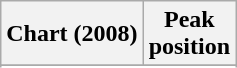<table class="wikitable sortable plainrowheaders" style="text-align:center">
<tr>
<th scope="col">Chart (2008)</th>
<th scope="col">Peak<br> position</th>
</tr>
<tr>
</tr>
<tr>
</tr>
</table>
